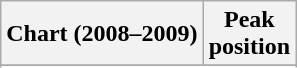<table class="wikitable sortable">
<tr>
<th align="left">Chart (2008–2009)</th>
<th align="center">Peak<br>position</th>
</tr>
<tr>
</tr>
<tr>
</tr>
</table>
